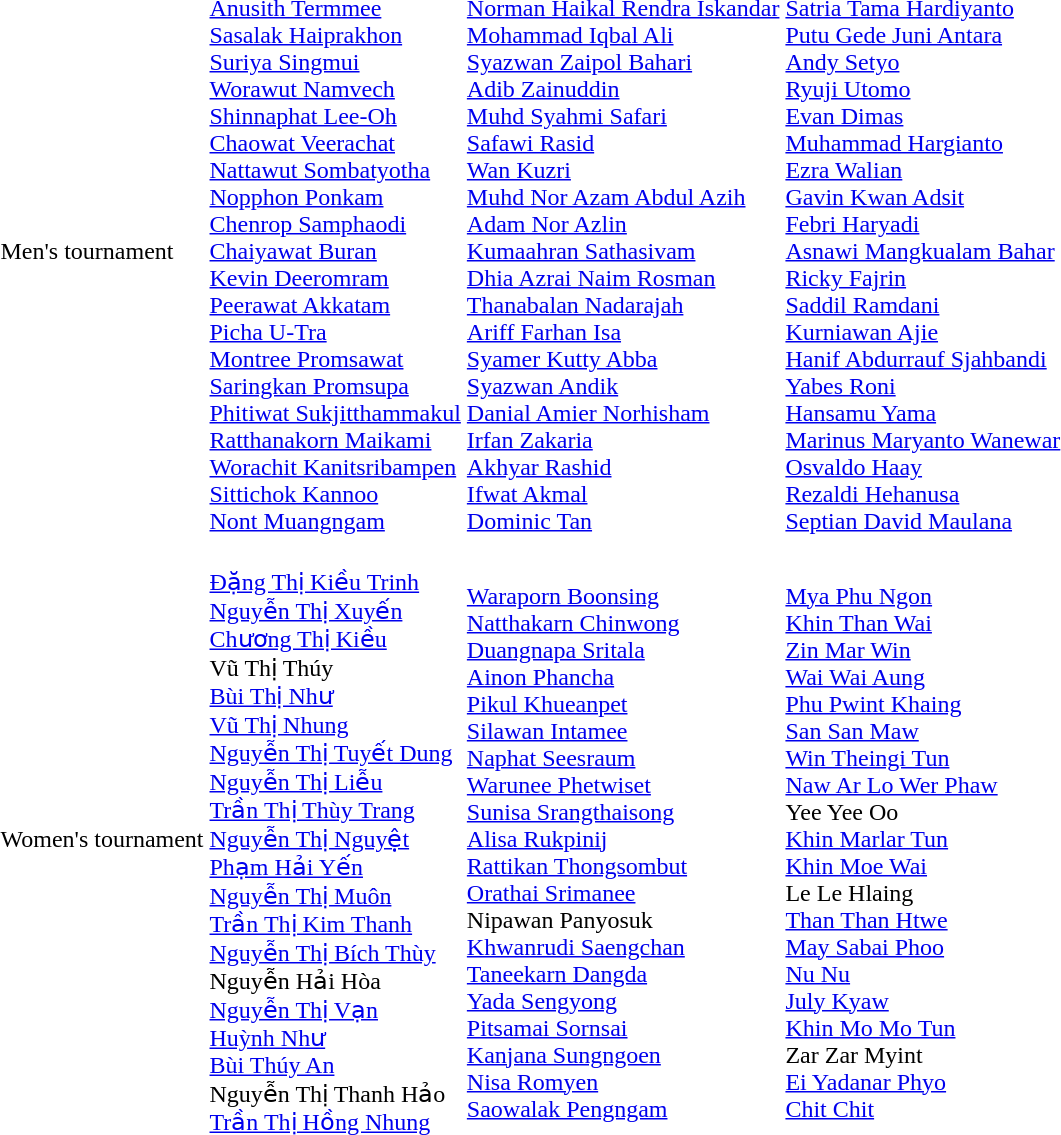<table>
<tr>
<td>Men's tournament<br></td>
<td nowrap=true><br><a href='#'>Anusith Termmee</a><br><a href='#'>Sasalak Haiprakhon</a><br><a href='#'>Suriya Singmui</a><br><a href='#'>Worawut Namvech</a><br><a href='#'>Shinnaphat Lee-Oh</a><br><a href='#'>Chaowat Veerachat</a><br><a href='#'>Nattawut Sombatyotha</a><br><a href='#'>Nopphon Ponkam</a><br><a href='#'>Chenrop Samphaodi</a><br><a href='#'>Chaiyawat Buran</a><br><a href='#'>Kevin Deeromram</a><br><a href='#'>Peerawat Akkatam</a><br><a href='#'>Picha U-Tra</a><br><a href='#'>Montree Promsawat</a><br><a href='#'>Saringkan Promsupa</a><br><a href='#'>Phitiwat Sukjitthammakul</a><br><a href='#'>Ratthanakorn Maikami</a><br><a href='#'>Worachit Kanitsribampen</a><br><a href='#'>Sittichok Kannoo</a><br><a href='#'>Nont Muangngam</a></td>
<td nowrap=true><br><a href='#'>Norman Haikal Rendra Iskandar</a><br><a href='#'>Mohammad Iqbal Ali</a><br><a href='#'>Syazwan Zaipol Bahari</a><br><a href='#'>Adib Zainuddin</a><br><a href='#'>Muhd Syahmi Safari</a><br><a href='#'>Safawi Rasid</a><br><a href='#'>Wan Kuzri</a><br><a href='#'>Muhd Nor Azam Abdul Azih</a><br><a href='#'>Adam Nor Azlin</a><br><a href='#'>Kumaahran Sathasivam</a><br><a href='#'>Dhia Azrai Naim Rosman</a><br><a href='#'>Thanabalan Nadarajah</a><br><a href='#'>Ariff Farhan Isa</a><br><a href='#'>Syamer Kutty Abba</a><br><a href='#'>Syazwan Andik</a><br><a href='#'>Danial Amier Norhisham</a><br><a href='#'>Irfan Zakaria</a><br><a href='#'>Akhyar Rashid</a><br><a href='#'>Ifwat Akmal</a><br><a href='#'>Dominic Tan</a></td>
<td nowrap=true><br><a href='#'>Satria Tama Hardiyanto</a><br><a href='#'>Putu Gede Juni Antara</a><br><a href='#'>Andy Setyo</a><br><a href='#'>Ryuji Utomo</a><br><a href='#'>Evan Dimas</a><br><a href='#'>Muhammad Hargianto</a><br><a href='#'>Ezra Walian</a><br><a href='#'>Gavin Kwan Adsit</a><br><a href='#'>Febri Haryadi</a><br><a href='#'>Asnawi Mangkualam Bahar</a><br><a href='#'>Ricky Fajrin</a><br><a href='#'>Saddil Ramdani</a><br><a href='#'>Kurniawan Ajie</a><br><a href='#'>Hanif Abdurrauf Sjahbandi</a><br><a href='#'>Yabes Roni</a><br><a href='#'>Hansamu Yama</a><br><a href='#'>Marinus Maryanto Wanewar</a><br><a href='#'>Osvaldo Haay</a><br><a href='#'>Rezaldi Hehanusa</a><br><a href='#'>Septian David Maulana</a></td>
</tr>
<tr>
<td>Women's tournament<br></td>
<td nowrap=true><br><a href='#'>Đặng Thị Kiều Trinh</a><br><a href='#'>Nguyễn Thị Xuyến</a><br><a href='#'>Chương Thị Kiều</a><br>Vũ Thị Thúy<br><a href='#'>Bùi Thị Như</a><br><a href='#'>Vũ Thị Nhung</a><br><a href='#'>Nguyễn Thị Tuyết Dung</a><br><a href='#'>Nguyễn Thị Liễu</a><br><a href='#'>Trần Thị Thùy Trang</a><br><a href='#'>Nguyễn Thị Nguyệt</a><br><a href='#'>Phạm Hải Yến</a><br><a href='#'>Nguyễn Thị Muôn</a><br><a href='#'>Trần Thị Kim Thanh</a><br><a href='#'>Nguyễn Thị Bích Thùy</a><br>Nguyễn Hải Hòa<br><a href='#'>Nguyễn Thị Vạn</a><br><a href='#'>Huỳnh Như</a><br><a href='#'>Bùi Thúy An</a><br>Nguyễn Thị Thanh Hảo<br><a href='#'>Trần Thị Hồng Nhung</a></td>
<td nowrap=true><br><a href='#'>Waraporn Boonsing</a><br><a href='#'>Natthakarn Chinwong</a><br><a href='#'>Duangnapa Sritala</a><br><a href='#'>Ainon Phancha</a><br><a href='#'>Pikul Khueanpet</a><br><a href='#'>Silawan Intamee</a><br><a href='#'>Naphat Seesraum</a><br><a href='#'>Warunee Phetwiset</a><br><a href='#'>Sunisa Srangthaisong</a><br><a href='#'>Alisa Rukpinij</a><br><a href='#'>Rattikan Thongsombut</a><br><a href='#'>Orathai Srimanee</a><br>Nipawan Panyosuk<br><a href='#'>Khwanrudi Saengchan</a><br><a href='#'>Taneekarn Dangda</a><br><a href='#'>Yada Sengyong</a><br><a href='#'>Pitsamai Sornsai</a><br><a href='#'>Kanjana Sungngoen</a><br><a href='#'>Nisa Romyen</a><br><a href='#'>Saowalak Pengngam</a></td>
<td nowrap=true><br><a href='#'>Mya Phu Ngon</a><br><a href='#'>Khin Than Wai</a><br><a href='#'>Zin Mar Win</a><br><a href='#'>Wai Wai Aung</a><br><a href='#'>Phu Pwint Khaing</a><br><a href='#'>San San Maw</a><br><a href='#'>Win Theingi Tun</a><br><a href='#'>Naw Ar Lo Wer Phaw</a><br>Yee Yee Oo<br><a href='#'>Khin Marlar Tun</a><br><a href='#'>Khin Moe Wai</a><br>Le Le Hlaing<br><a href='#'>Than Than Htwe</a><br><a href='#'>May Sabai Phoo</a><br><a href='#'>Nu Nu</a><br><a href='#'>July Kyaw</a><br><a href='#'>Khin Mo Mo Tun</a><br>Zar Zar Myint<br><a href='#'>Ei Yadanar Phyo</a><br><a href='#'>Chit Chit</a></td>
</tr>
</table>
